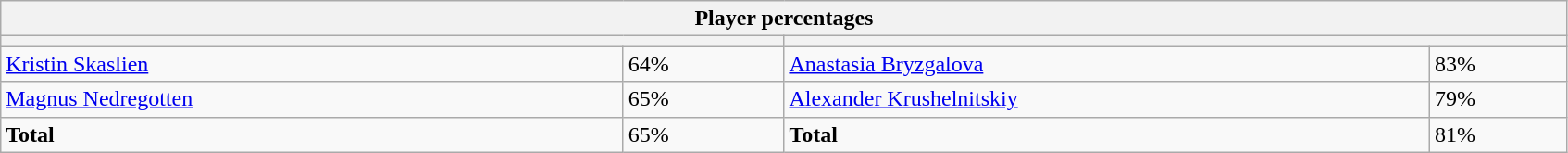<table class="wikitable">
<tr>
<th colspan=4 width=400>Player percentages</th>
</tr>
<tr>
<th colspan=2 width=25% style="white-space:nowrap;"></th>
<th colspan=2 width=25% style="white-space:nowrap;"></th>
</tr>
<tr>
<td><a href='#'>Kristin Skaslien</a></td>
<td>64%</td>
<td><a href='#'>Anastasia Bryzgalova</a></td>
<td>83%</td>
</tr>
<tr>
<td><a href='#'>Magnus Nedregotten</a></td>
<td>65%</td>
<td><a href='#'>Alexander Krushelnitskiy</a></td>
<td>79%</td>
</tr>
<tr>
<td><strong>Total</strong></td>
<td>65%</td>
<td><strong>Total</strong></td>
<td>81%</td>
</tr>
</table>
